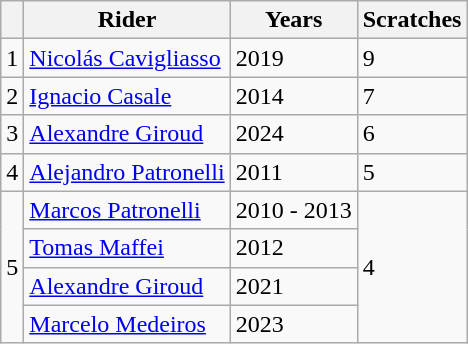<table class="wikitable">
<tr>
<th></th>
<th>Rider</th>
<th>Years</th>
<th>Scratches</th>
</tr>
<tr>
<td>1</td>
<td> <a href='#'>Nicolás Cavigliasso</a></td>
<td>2019</td>
<td>9</td>
</tr>
<tr>
<td>2</td>
<td> <a href='#'>Ignacio Casale</a></td>
<td>2014</td>
<td>7</td>
</tr>
<tr>
<td>3</td>
<td> <a href='#'>Alexandre Giroud</a></td>
<td>2024</td>
<td>6</td>
</tr>
<tr>
<td>4</td>
<td> <a href='#'>Alejandro Patronelli</a></td>
<td>2011</td>
<td>5</td>
</tr>
<tr>
<td rowspan="4">5</td>
<td> <a href='#'>Marcos Patronelli</a></td>
<td>2010 - 2013</td>
<td rowspan="4">4</td>
</tr>
<tr>
<td> <a href='#'>Tomas Maffei</a></td>
<td>2012</td>
</tr>
<tr>
<td> <a href='#'>Alexandre Giroud</a></td>
<td>2021</td>
</tr>
<tr>
<td> <a href='#'>Marcelo Medeiros</a></td>
<td>2023</td>
</tr>
</table>
